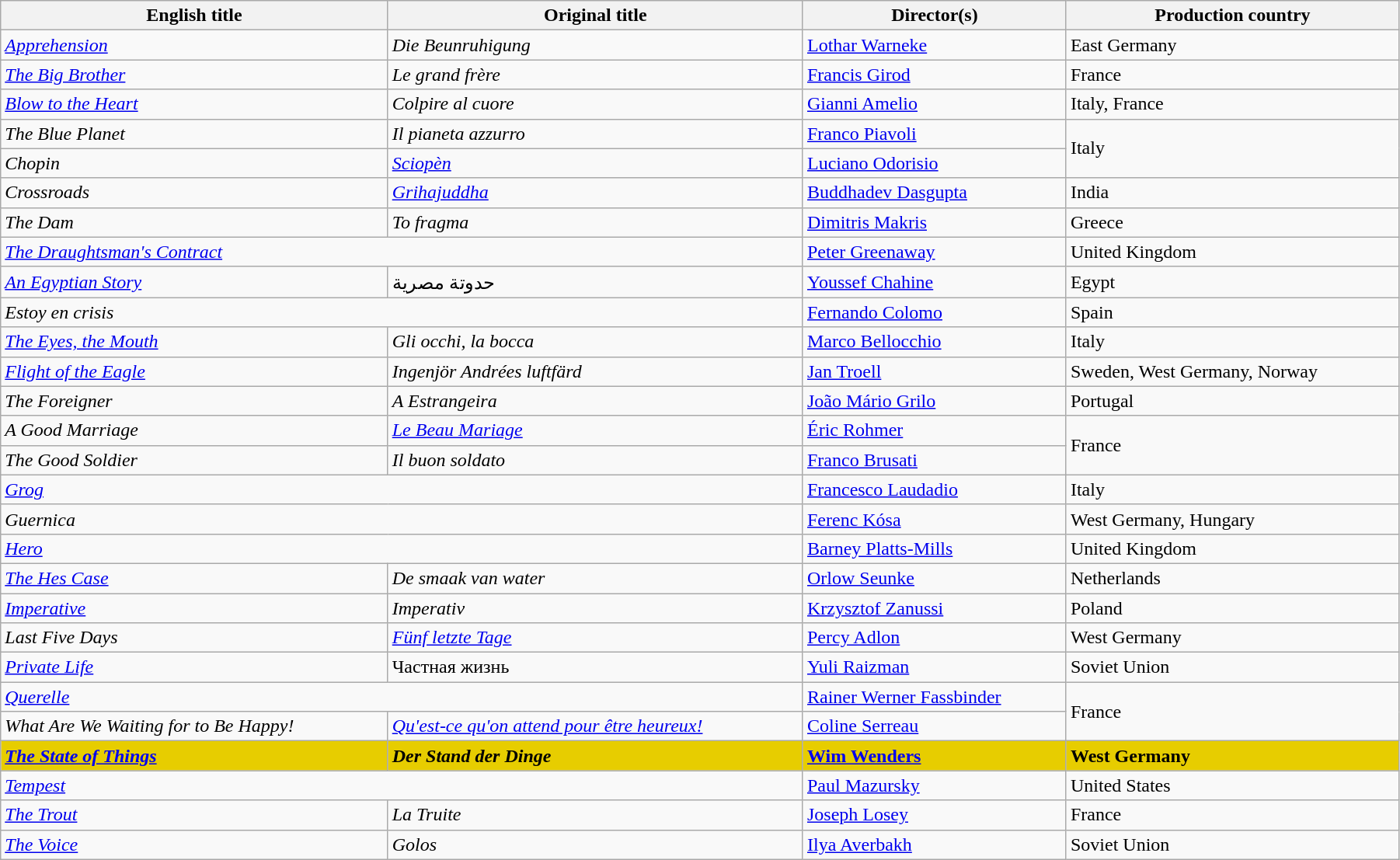<table class="wikitable" width="95%">
<tr>
<th>English title</th>
<th>Original title</th>
<th>Director(s)</th>
<th>Production country</th>
</tr>
<tr>
<td><em><a href='#'>Apprehension</a></em></td>
<td data-sort-value="Beunruhigung"><em>Die Beunruhigung</em></td>
<td data-sort-value="Warneke"><a href='#'>Lothar Warneke</a></td>
<td>East Germany</td>
</tr>
<tr>
<td data-sort-value="Big"><em><a href='#'>The Big Brother</a></em></td>
<td data-sort-value="Grand"><em>Le grand frère</em></td>
<td data-sort-value="Girod"><a href='#'>Francis Girod</a></td>
<td>France</td>
</tr>
<tr>
<td><em><a href='#'>Blow to the Heart</a></em></td>
<td><em>Colpire al cuore</em></td>
<td data-sort-value="Amelio"><a href='#'>Gianni Amelio</a></td>
<td>Italy, France</td>
</tr>
<tr>
<td data-sort-value="Blue"><em>The Blue Planet</em></td>
<td data-sort-value="Pianeta"><em>Il pianeta azzurro</em></td>
<td data-sort-value="Piavoli"><a href='#'>Franco Piavoli</a></td>
<td rowspan="2">Italy</td>
</tr>
<tr>
<td><em>Chopin</em></td>
<td><em><a href='#'>Sciopèn</a></em></td>
<td data-sort-value="Odorisio"><a href='#'>Luciano Odorisio</a></td>
</tr>
<tr>
<td><em>Crossroads</em></td>
<td><em><a href='#'>Grihajuddha</a></em></td>
<td data-sort-value="Dasgupta"><a href='#'>Buddhadev Dasgupta</a></td>
<td>India</td>
</tr>
<tr>
<td data-sort-value="Dam"><em>The Dam</em></td>
<td data-sort-value="Fragma"><em>To fragma</em></td>
<td data-sort-value="Makris"><a href='#'>Dimitris Makris</a></td>
<td>Greece</td>
</tr>
<tr>
<td colspan="2" data-sort-value="Draughtsman"><em><a href='#'>The Draughtsman's Contract</a></em></td>
<td data-sort-value="Greenaway"><a href='#'>Peter Greenaway</a></td>
<td>United Kingdom</td>
</tr>
<tr>
<td data-sort-value="Egyptian"><em><a href='#'>An Egyptian Story</a></em></td>
<td>حدوتة مصرية</td>
<td data-sort-value="Chahine"><a href='#'>Youssef Chahine</a></td>
<td>Egypt</td>
</tr>
<tr>
<td colspan="2"><em>Estoy en crisis</em></td>
<td><a href='#'>Fernando Colomo</a></td>
<td>Spain</td>
</tr>
<tr>
<td data-sort-value="Eyes"><em><a href='#'>The Eyes, the Mouth</a></em></td>
<td data-sort-value="Occhi"><em>Gli occhi, la bocca</em></td>
<td data-sort-value="Bellocchio"><a href='#'>Marco Bellocchio</a></td>
<td>Italy</td>
</tr>
<tr>
<td><em><a href='#'>Flight of the Eagle</a></em></td>
<td><em>Ingenjör Andrées luftfärd</em></td>
<td data-sort-value="Troell"><a href='#'>Jan Troell</a></td>
<td>Sweden, West Germany, Norway</td>
</tr>
<tr>
<td data-sort-value="Foreigner"><em>The Foreigner</em></td>
<td data-sort-value="Estrangeira"><em>A Estrangeira</em></td>
<td data-sort-value="Grilo"><a href='#'>João Mário Grilo</a></td>
<td>Portugal</td>
</tr>
<tr>
<td data-sort-value="Good M"><em>A Good Marriage</em></td>
<td data-sort-value="Beau"><em><a href='#'>Le Beau Mariage</a></em></td>
<td data-sort-value="Rohmer"><a href='#'>Éric Rohmer</a></td>
<td rowspan="2">France</td>
</tr>
<tr>
<td data-sort-value="Good S"><em>The Good Soldier</em></td>
<td data-sort-value="Buon"><em>Il buon soldato</em></td>
<td data-sort-value="Brusati"><a href='#'>Franco Brusati</a></td>
</tr>
<tr>
<td colspan="2"><em><a href='#'>Grog</a></em></td>
<td data-sort-value="Laudadio"><a href='#'>Francesco Laudadio</a></td>
<td>Italy</td>
</tr>
<tr>
<td colspan="2"><em>Guernica</em></td>
<td data-sort-value="Kosa"><a href='#'>Ferenc Kósa</a></td>
<td>West Germany, Hungary</td>
</tr>
<tr>
<td colspan="2"><em><a href='#'>Hero</a></em></td>
<td data-sort-value="Platts"><a href='#'>Barney Platts-Mills</a></td>
<td>United Kingdom</td>
</tr>
<tr>
<td data-sort-value="Hes"><em><a href='#'>The Hes Case</a></em></td>
<td><em>De smaak van water</em></td>
<td data-sort-value="Seunke"><a href='#'>Orlow Seunke</a></td>
<td>Netherlands</td>
</tr>
<tr>
<td><em><a href='#'>Imperative</a></em></td>
<td><em>Imperativ</em></td>
<td data-sort-value="Zanussi"><a href='#'>Krzysztof Zanussi</a></td>
<td>Poland</td>
</tr>
<tr>
<td data-sort-value="Last"><em>Last Five Days</em></td>
<td><em><a href='#'>Fünf letzte Tage</a></em></td>
<td data-sort-value="Adlon"><a href='#'>Percy Adlon</a></td>
<td>West Germany</td>
</tr>
<tr>
<td><em><a href='#'>Private Life</a></em></td>
<td>Частная жизнь</td>
<td data-sort-value="Raizman"><a href='#'>Yuli Raizman</a></td>
<td>Soviet Union</td>
</tr>
<tr>
<td colspan="2"><em><a href='#'>Querelle</a></em></td>
<td data-sort-value="Fassbinder"><a href='#'>Rainer Werner Fassbinder</a></td>
<td rowspan="2">France</td>
</tr>
<tr>
<td><em>What Are We Waiting for to Be Happy!</em></td>
<td><em><a href='#'>Qu'est-ce qu'on attend pour être heureux!</a></em></td>
<td><a href='#'>Coline Serreau</a></td>
</tr>
<tr style="background:#E7CD00;">
<td data-sort-value="State"><strong><em><a href='#'>The State of Things</a></em></strong></td>
<td data-sort-value="Stand"><strong><em>Der Stand der Dinge</em></strong></td>
<td data-sort-value="Wenders"><strong><a href='#'>Wim Wenders</a></strong></td>
<td><strong>West Germany</strong></td>
</tr>
<tr>
<td colspan="2"><em><a href='#'>Tempest</a></em></td>
<td data-sort-value="Mazursky"><a href='#'>Paul Mazursky</a></td>
<td>United States</td>
</tr>
<tr>
<td data-sort-value="Trout"><em><a href='#'>The Trout</a></em></td>
<td data-sort-value="Truite"><em>La Truite</em></td>
<td data-sort-value="Losey"><a href='#'>Joseph Losey</a></td>
<td>France</td>
</tr>
<tr>
<td data-sort-value="Voice"><em><a href='#'>The Voice</a></em></td>
<td><em>Golos</em></td>
<td data-sort-value="Averbakh"><a href='#'>Ilya Averbakh</a></td>
<td>Soviet Union</td>
</tr>
</table>
